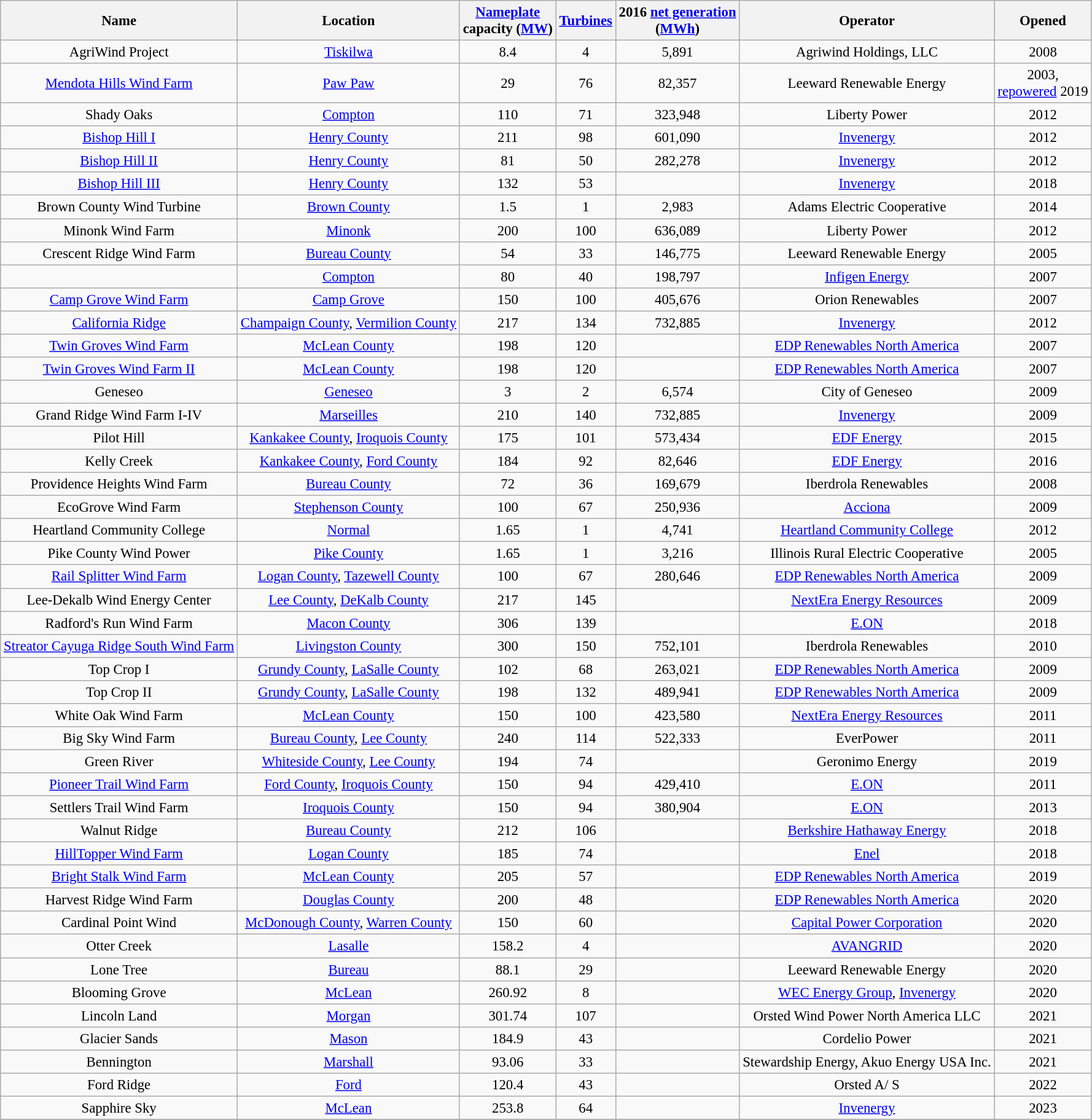<table class="wikitable sortable" style="font-size:95%; text-align:center;">
<tr>
<th>Name</th>
<th>Location</th>
<th><a href='#'>Nameplate</a><br>capacity (<a href='#'>MW</a>)</th>
<th><a href='#'>Turbines</a></th>
<th data-sort-type="number">2016 <a href='#'>net generation</a><br> (<a href='#'>MWh</a>)</th>
<th>Operator</th>
<th>Opened</th>
</tr>
<tr>
<td>AgriWind Project</td>
<td><a href='#'>Tiskilwa</a></td>
<td>8.4</td>
<td>4</td>
<td>5,891</td>
<td>Agriwind Holdings, LLC</td>
<td>2008</td>
</tr>
<tr>
<td><a href='#'>Mendota Hills Wind Farm</a></td>
<td><a href='#'>Paw Paw</a></td>
<td>29</td>
<td>76</td>
<td>82,357</td>
<td>Leeward Renewable Energy</td>
<td>2003,<br> <a href='#'>repowered</a> 2019</td>
</tr>
<tr>
<td>Shady Oaks</td>
<td><a href='#'>Compton</a></td>
<td>110</td>
<td>71</td>
<td>323,948</td>
<td>Liberty Power</td>
<td>2012</td>
</tr>
<tr>
<td><a href='#'>Bishop Hill I</a></td>
<td><a href='#'>Henry County</a></td>
<td>211</td>
<td>98</td>
<td>601,090</td>
<td><a href='#'>Invenergy</a></td>
<td>2012</td>
</tr>
<tr>
<td><a href='#'>Bishop Hill II</a></td>
<td><a href='#'>Henry County</a></td>
<td>81</td>
<td>50</td>
<td>282,278</td>
<td><a href='#'>Invenergy</a></td>
<td>2012</td>
</tr>
<tr>
<td><a href='#'>Bishop Hill III</a></td>
<td><a href='#'>Henry County</a></td>
<td>132</td>
<td>53</td>
<td></td>
<td><a href='#'>Invenergy</a></td>
<td>2018</td>
</tr>
<tr>
<td>Brown County Wind Turbine</td>
<td><a href='#'>Brown County</a></td>
<td>1.5</td>
<td>1</td>
<td>2,983</td>
<td>Adams Electric Cooperative</td>
<td>2014</td>
</tr>
<tr>
<td>Minonk Wind Farm</td>
<td><a href='#'>Minonk</a></td>
<td>200</td>
<td>100</td>
<td>636,089</td>
<td>Liberty Power</td>
<td>2012</td>
</tr>
<tr>
<td>Crescent Ridge Wind Farm</td>
<td><a href='#'>Bureau County</a></td>
<td>54</td>
<td>33</td>
<td>146,775</td>
<td>Leeward Renewable Energy</td>
<td>2005</td>
</tr>
<tr>
<td></td>
<td><a href='#'>Compton</a></td>
<td>80</td>
<td>40</td>
<td>198,797</td>
<td><a href='#'>Infigen Energy</a></td>
<td>2007</td>
</tr>
<tr>
<td><a href='#'>Camp Grove Wind Farm</a></td>
<td><a href='#'>Camp Grove</a></td>
<td>150</td>
<td>100</td>
<td>405,676</td>
<td>Orion Renewables</td>
<td>2007</td>
</tr>
<tr>
<td><a href='#'>California Ridge</a></td>
<td><a href='#'>Champaign County</a>, <a href='#'>Vermilion County</a></td>
<td>217</td>
<td>134</td>
<td>732,885</td>
<td><a href='#'>Invenergy</a></td>
<td>2012</td>
</tr>
<tr>
<td><a href='#'>Twin Groves Wind Farm</a></td>
<td><a href='#'>McLean County</a></td>
<td>198</td>
<td>120</td>
<td></td>
<td><a href='#'>EDP Renewables North America</a></td>
<td>2007</td>
</tr>
<tr>
<td><a href='#'>Twin Groves Wind Farm II</a></td>
<td><a href='#'>McLean County</a></td>
<td>198</td>
<td>120</td>
<td></td>
<td><a href='#'>EDP Renewables North America</a></td>
<td>2007</td>
</tr>
<tr>
<td>Geneseo</td>
<td><a href='#'>Geneseo</a></td>
<td>3</td>
<td>2</td>
<td>6,574</td>
<td>City of Geneseo</td>
<td>2009</td>
</tr>
<tr>
<td>Grand Ridge Wind Farm I-IV</td>
<td><a href='#'>Marseilles</a></td>
<td>210</td>
<td>140</td>
<td>732,885</td>
<td><a href='#'>Invenergy</a></td>
<td>2009</td>
</tr>
<tr>
<td>Pilot Hill</td>
<td><a href='#'>Kankakee County</a>, <a href='#'>Iroquois County</a></td>
<td>175</td>
<td>101</td>
<td>573,434</td>
<td><a href='#'>EDF Energy</a></td>
<td>2015</td>
</tr>
<tr>
<td>Kelly Creek</td>
<td><a href='#'>Kankakee County</a>, <a href='#'>Ford County</a></td>
<td>184</td>
<td>92</td>
<td>82,646</td>
<td><a href='#'>EDF Energy</a></td>
<td>2016</td>
</tr>
<tr>
<td>Providence Heights Wind Farm</td>
<td><a href='#'>Bureau County</a></td>
<td>72</td>
<td>36</td>
<td>169,679</td>
<td>Iberdrola Renewables</td>
<td>2008</td>
</tr>
<tr>
<td>EcoGrove Wind Farm</td>
<td><a href='#'>Stephenson County</a></td>
<td>100</td>
<td>67</td>
<td>250,936</td>
<td><a href='#'>Acciona</a></td>
<td>2009</td>
</tr>
<tr>
<td>Heartland Community College</td>
<td><a href='#'>Normal</a></td>
<td>1.65</td>
<td>1</td>
<td>4,741</td>
<td><a href='#'>Heartland Community College</a></td>
<td>2012</td>
</tr>
<tr>
<td>Pike County Wind Power</td>
<td><a href='#'>Pike County</a></td>
<td>1.65</td>
<td>1</td>
<td>3,216</td>
<td>Illinois Rural Electric Cooperative</td>
<td>2005</td>
</tr>
<tr>
<td><a href='#'>Rail Splitter Wind Farm</a></td>
<td><a href='#'>Logan County</a>, <a href='#'>Tazewell County</a></td>
<td>100</td>
<td>67</td>
<td>280,646</td>
<td><a href='#'>EDP Renewables North America</a></td>
<td>2009</td>
</tr>
<tr>
<td>Lee-Dekalb Wind Energy Center</td>
<td><a href='#'>Lee County</a>, <a href='#'>DeKalb County</a></td>
<td>217</td>
<td>145</td>
<td></td>
<td><a href='#'>NextEra Energy Resources</a></td>
<td>2009</td>
</tr>
<tr>
<td>Radford's Run Wind Farm</td>
<td><a href='#'>Macon County</a></td>
<td>306</td>
<td>139</td>
<td></td>
<td><a href='#'>E.ON</a></td>
<td>2018</td>
</tr>
<tr>
<td><a href='#'>Streator Cayuga Ridge South Wind Farm</a></td>
<td><a href='#'>Livingston County</a></td>
<td>300</td>
<td>150</td>
<td>752,101</td>
<td>Iberdrola Renewables</td>
<td>2010</td>
</tr>
<tr>
<td>Top Crop I</td>
<td><a href='#'>Grundy County</a>, <a href='#'>LaSalle County</a></td>
<td>102</td>
<td>68</td>
<td>263,021</td>
<td><a href='#'>EDP Renewables North America</a></td>
<td>2009</td>
</tr>
<tr>
<td>Top Crop II</td>
<td><a href='#'>Grundy County</a>, <a href='#'>LaSalle County</a></td>
<td>198</td>
<td>132</td>
<td>489,941</td>
<td><a href='#'>EDP Renewables North America</a></td>
<td>2009</td>
</tr>
<tr>
<td>White Oak Wind Farm</td>
<td><a href='#'>McLean County</a></td>
<td>150</td>
<td>100</td>
<td>423,580</td>
<td><a href='#'>NextEra Energy Resources</a></td>
<td>2011</td>
</tr>
<tr>
<td>Big Sky Wind Farm</td>
<td><a href='#'>Bureau County</a>, <a href='#'>Lee County</a></td>
<td>240</td>
<td>114</td>
<td>522,333</td>
<td>EverPower</td>
<td>2011</td>
</tr>
<tr>
<td>Green River</td>
<td><a href='#'>Whiteside County</a>, <a href='#'>Lee County</a></td>
<td>194</td>
<td>74</td>
<td></td>
<td>Geronimo Energy</td>
<td>2019</td>
</tr>
<tr>
<td><a href='#'>Pioneer Trail Wind Farm</a></td>
<td><a href='#'>Ford County</a>, <a href='#'>Iroquois County</a></td>
<td>150</td>
<td>94</td>
<td>429,410</td>
<td><a href='#'>E.ON</a></td>
<td>2011</td>
</tr>
<tr>
<td>Settlers Trail Wind Farm</td>
<td><a href='#'>Iroquois County</a></td>
<td>150</td>
<td>94</td>
<td>380,904</td>
<td><a href='#'>E.ON</a></td>
<td>2013</td>
</tr>
<tr>
<td>Walnut Ridge</td>
<td><a href='#'>Bureau County</a></td>
<td>212</td>
<td>106</td>
<td></td>
<td><a href='#'>Berkshire Hathaway Energy</a></td>
<td>2018</td>
</tr>
<tr>
<td><a href='#'>HillTopper Wind Farm</a></td>
<td><a href='#'>Logan County</a></td>
<td>185</td>
<td>74</td>
<td></td>
<td><a href='#'>Enel</a></td>
<td>2018</td>
</tr>
<tr>
<td><a href='#'>Bright Stalk Wind Farm</a></td>
<td><a href='#'>McLean County</a></td>
<td>205</td>
<td>57</td>
<td></td>
<td><a href='#'>EDP Renewables North America</a></td>
<td>2019</td>
</tr>
<tr>
<td>Harvest Ridge Wind Farm</td>
<td><a href='#'>Douglas County</a></td>
<td>200</td>
<td>48</td>
<td></td>
<td><a href='#'>EDP Renewables North America</a></td>
<td>2020</td>
</tr>
<tr>
<td>Cardinal Point Wind</td>
<td><a href='#'>McDonough County</a>, <a href='#'>Warren County</a></td>
<td>150</td>
<td>60</td>
<td></td>
<td><a href='#'>Capital Power Corporation</a></td>
<td>2020</td>
</tr>
<tr>
<td>Otter Creek</td>
<td><a href='#'>Lasalle</a></td>
<td>158.2</td>
<td>4</td>
<td></td>
<td><a href='#'>AVANGRID</a></td>
<td>2020</td>
</tr>
<tr>
<td>Lone Tree</td>
<td><a href='#'>Bureau</a></td>
<td>88.1</td>
<td>29</td>
<td></td>
<td>Leeward Renewable Energy</td>
<td>2020</td>
</tr>
<tr>
<td>Blooming Grove</td>
<td><a href='#'>McLean</a></td>
<td>260.92</td>
<td>8</td>
<td></td>
<td><a href='#'>WEC Energy Group</a>, <a href='#'>Invenergy</a></td>
<td>2020</td>
</tr>
<tr>
<td>Lincoln Land</td>
<td><a href='#'>Morgan</a></td>
<td>301.74</td>
<td>107</td>
<td></td>
<td>Orsted Wind Power North America LLC</td>
<td>2021</td>
</tr>
<tr>
<td>Glacier Sands</td>
<td><a href='#'>Mason</a></td>
<td>184.9</td>
<td>43</td>
<td></td>
<td>Cordelio Power</td>
<td>2021</td>
</tr>
<tr>
<td>Bennington</td>
<td><a href='#'>Marshall</a></td>
<td>93.06</td>
<td>33</td>
<td></td>
<td>Stewardship Energy, Akuo Energy USA Inc.</td>
<td>2021</td>
</tr>
<tr>
<td>Ford Ridge</td>
<td><a href='#'>Ford</a></td>
<td>120.4</td>
<td>43</td>
<td></td>
<td>Orsted A/ S</td>
<td>2022</td>
</tr>
<tr>
<td>Sapphire Sky</td>
<td><a href='#'>McLean</a></td>
<td>253.8</td>
<td>64</td>
<td></td>
<td><a href='#'>Invenergy</a></td>
<td>2023</td>
</tr>
<tr>
</tr>
</table>
